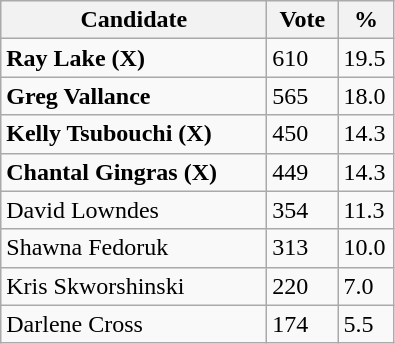<table class="wikitable">
<tr>
<th bgcolor="#DDDDFF" width="170px">Candidate</th>
<th bgcolor="#DDDDFF" width="40px">Vote</th>
<th bgcolor="#DDDDFF" width="30px">%</th>
</tr>
<tr>
<td><strong>Ray Lake (X)</strong></td>
<td>610</td>
<td>19.5</td>
</tr>
<tr>
<td><strong>Greg Vallance</strong></td>
<td>565</td>
<td>18.0</td>
</tr>
<tr>
<td><strong>Kelly Tsubouchi (X)</strong></td>
<td>450</td>
<td>14.3</td>
</tr>
<tr>
<td><strong>Chantal Gingras (X)</strong></td>
<td>449</td>
<td>14.3</td>
</tr>
<tr>
<td>David Lowndes</td>
<td>354</td>
<td>11.3</td>
</tr>
<tr>
<td>Shawna Fedoruk</td>
<td>313</td>
<td>10.0</td>
</tr>
<tr>
<td>Kris Skworshinski</td>
<td>220</td>
<td>7.0</td>
</tr>
<tr>
<td>Darlene Cross</td>
<td>174</td>
<td>5.5</td>
</tr>
</table>
